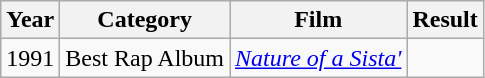<table class="wikitable">
<tr>
<th>Year</th>
<th>Category</th>
<th>Film</th>
<th>Result</th>
</tr>
<tr>
<td>1991 </td>
<td>Best Rap Album</td>
<td><em><a href='#'>Nature of a Sista'</a></em></td>
<td></td>
</tr>
</table>
